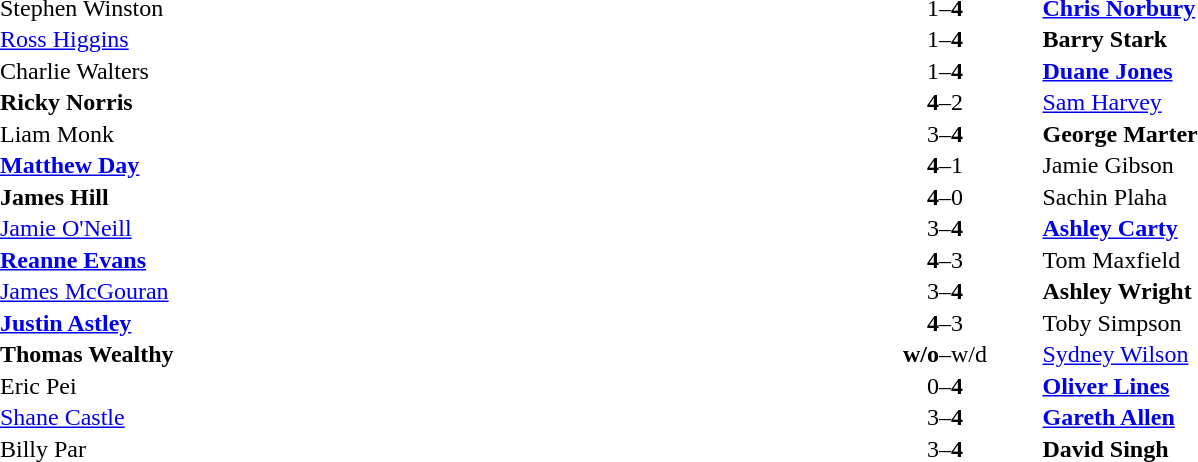<table width="100%" cellspacing="1">
<tr>
<th width=45%></th>
<th width=10%></th>
<th width=45%></th>
</tr>
<tr>
<td> Stephen Winston</td>
<td align="center">1–<strong>4</strong></td>
<td> <strong><a href='#'>Chris Norbury</a></strong></td>
</tr>
<tr>
<td> <a href='#'>Ross Higgins</a></td>
<td align="center">1–<strong>4</strong></td>
<td> <strong>Barry Stark</strong></td>
</tr>
<tr>
<td> Charlie Walters</td>
<td align="center">1–<strong>4</strong></td>
<td> <strong><a href='#'>Duane Jones</a></strong></td>
</tr>
<tr>
<td> <strong>Ricky Norris</strong></td>
<td align="center"><strong>4</strong>–2</td>
<td> <a href='#'>Sam Harvey</a></td>
</tr>
<tr>
<td> Liam Monk</td>
<td align="center">3–<strong>4</strong></td>
<td> <strong>George Marter</strong></td>
</tr>
<tr>
<td> <strong><a href='#'>Matthew Day</a></strong></td>
<td align="center"><strong>4</strong>–1</td>
<td> Jamie Gibson</td>
</tr>
<tr>
<td> <strong>James Hill</strong></td>
<td align="center"><strong>4</strong>–0</td>
<td> Sachin Plaha</td>
</tr>
<tr>
<td> <a href='#'>Jamie O'Neill</a></td>
<td align="center">3–<strong>4</strong></td>
<td> <strong><a href='#'>Ashley Carty</a></strong></td>
</tr>
<tr>
<td> <strong><a href='#'>Reanne Evans</a></strong></td>
<td align="center"><strong>4</strong>–3</td>
<td> Tom Maxfield</td>
</tr>
<tr>
<td> <a href='#'>James McGouran</a></td>
<td align="center">3–<strong>4</strong></td>
<td> <strong>Ashley Wright</strong></td>
</tr>
<tr>
<td> <strong><a href='#'>Justin Astley</a></strong></td>
<td align="center"><strong>4</strong>–3</td>
<td> Toby Simpson</td>
</tr>
<tr>
<td> <strong>Thomas Wealthy</strong></td>
<td align="center"><strong>w/o</strong>–w/d</td>
<td> <a href='#'>Sydney Wilson</a></td>
</tr>
<tr>
<td> Eric Pei</td>
<td align="center">0–<strong>4</strong></td>
<td> <strong><a href='#'>Oliver Lines</a></strong></td>
</tr>
<tr>
<td> <a href='#'>Shane Castle</a></td>
<td align="center">3–<strong>4</strong></td>
<td> <strong><a href='#'>Gareth Allen</a></strong></td>
</tr>
<tr>
<td> Billy Par</td>
<td align="center">3–<strong>4</strong></td>
<td> <strong>David Singh</strong></td>
</tr>
</table>
